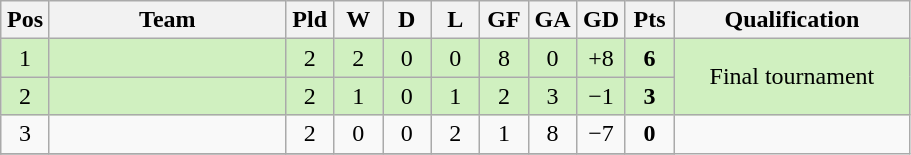<table class="wikitable" border="1" style="text-align: center;">
<tr>
<th width="25"><abbr>Pos</abbr></th>
<th width="150">Team</th>
<th width="25"><abbr>Pld</abbr></th>
<th width="25"><abbr>W</abbr></th>
<th width="25"><abbr>D</abbr></th>
<th width="25"><abbr>L</abbr></th>
<th width="25"><abbr>GF</abbr></th>
<th width="25"><abbr>GA</abbr></th>
<th width="25"><abbr>GD</abbr></th>
<th width="25"><abbr>Pts</abbr></th>
<th width="150">Qualification</th>
</tr>
<tr bgcolor= #D0F0C0>
<td>1</td>
<td align="left"></td>
<td>2</td>
<td>2</td>
<td>0</td>
<td>0</td>
<td>8</td>
<td>0</td>
<td>+8</td>
<td><strong>6</strong></td>
<td rowspan=2>Final tournament</td>
</tr>
<tr bgcolor= #D0F0C0>
<td>2</td>
<td align="left"></td>
<td>2</td>
<td>1</td>
<td>0</td>
<td>1</td>
<td>2</td>
<td>3</td>
<td>−1</td>
<td><strong>3</strong></td>
</tr>
<tr>
<td>3</td>
<td align="left"></td>
<td>2</td>
<td>0</td>
<td>0</td>
<td>2</td>
<td>1</td>
<td>8</td>
<td>−7</td>
<td><strong>0</strong></td>
</tr>
<tr>
</tr>
</table>
